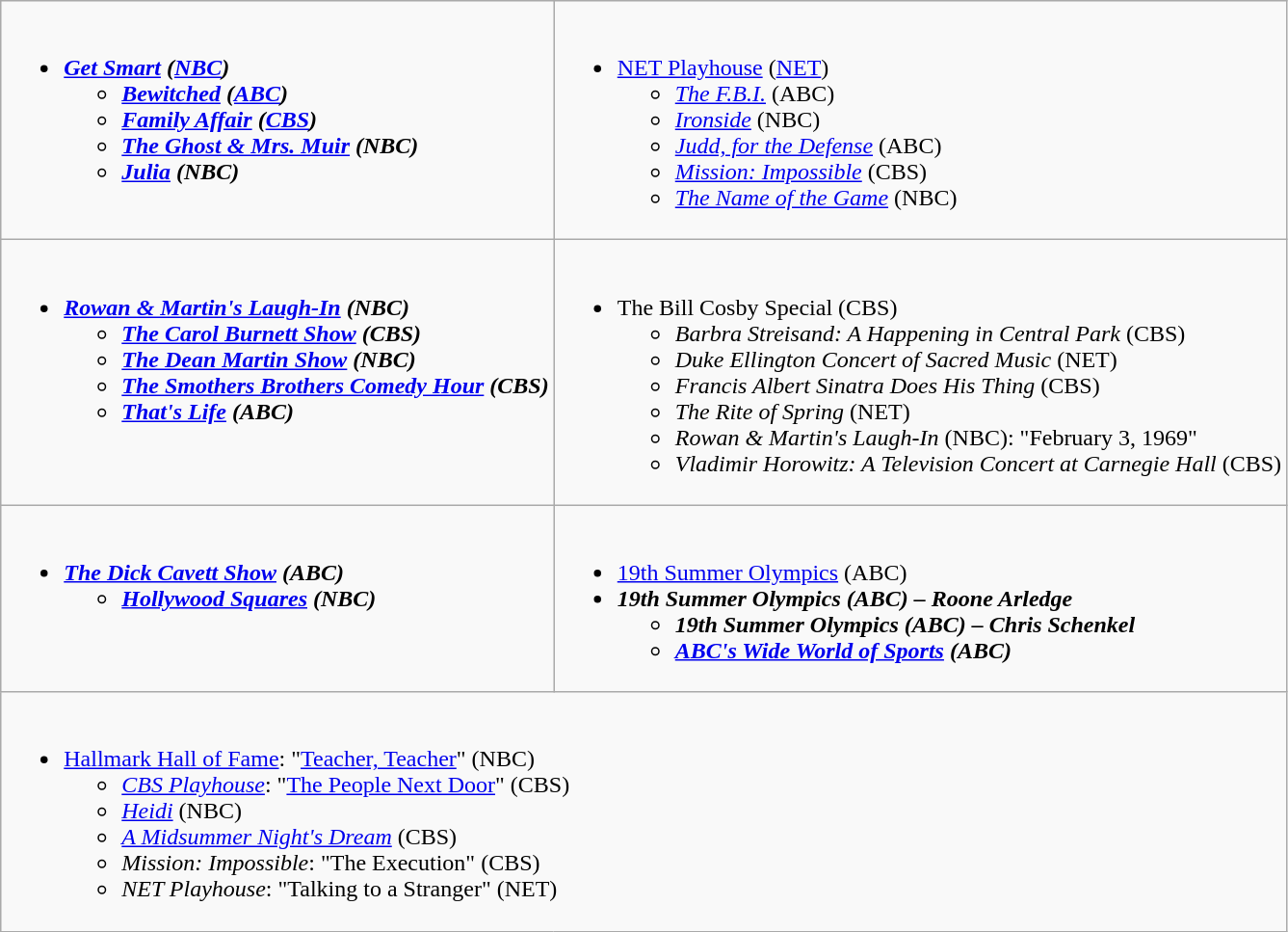<table class="wikitable">
<tr>
<td style="vertical-align:top;"><br><ul><li><strong><em><a href='#'>Get Smart</a><em> (<a href='#'>NBC</a>)<strong><ul><li></em><a href='#'>Bewitched</a><em> (<a href='#'>ABC</a>)</li><li></em><a href='#'>Family Affair</a><em> (<a href='#'>CBS</a>)</li><li></em><a href='#'>The Ghost & Mrs. Muir</a><em> (NBC)</li><li></em><a href='#'>Julia</a><em> (NBC)</li></ul></li></ul></td>
<td style="vertical-align:top;"><br><ul><li></em></strong><a href='#'>NET Playhouse</a></em> (<a href='#'>NET</a>)</strong><ul><li><em><a href='#'>The F.B.I.</a></em> (ABC)</li><li><em><a href='#'>Ironside</a></em> (NBC)</li><li><em><a href='#'>Judd, for the Defense</a></em> (ABC)</li><li><em><a href='#'>Mission: Impossible</a></em> (CBS)</li><li><em><a href='#'>The Name of the Game</a></em> (NBC)</li></ul></li></ul></td>
</tr>
<tr>
<td style="vertical-align:top;"><br><ul><li><strong><em><a href='#'>Rowan & Martin's Laugh-In</a><em> (NBC)<strong><ul><li></em><a href='#'>The Carol Burnett Show</a><em> (CBS)</li><li></em><a href='#'>The Dean Martin Show</a><em> (NBC)</li><li></em><a href='#'>The Smothers Brothers Comedy Hour</a><em> (CBS)</li><li></em><a href='#'>That's Life</a><em> (ABC)</li></ul></li></ul></td>
<td style="vertical-align:top;"><br><ul><li></em></strong>The Bill Cosby Special</em> (CBS)</strong><ul><li><em>Barbra Streisand: A Happening in Central Park</em> (CBS)</li><li><em>Duke Ellington Concert of Sacred Music</em> (NET)</li><li><em>Francis Albert Sinatra Does His Thing</em> (CBS)</li><li><em>The Rite of Spring</em> (NET)</li><li><em>Rowan & Martin's Laugh-In</em> (NBC): "February 3, 1969"</li><li><em>Vladimir Horowitz: A Television Concert at Carnegie Hall</em> (CBS)</li></ul></li></ul></td>
</tr>
<tr>
<td style="vertical-align:top;"><br><ul><li><strong><em><a href='#'>The Dick Cavett Show</a><em> (ABC)<strong><ul><li></em><a href='#'>Hollywood Squares</a><em> (NBC)</li></ul></li></ul></td>
<td style="vertical-align:top;"><br><ul><li></em></strong><a href='#'>19th Summer Olympics</a></em> (ABC)</strong></li><li><strong><em>19th Summer Olympics<em> (ABC) – Roone Arledge<strong><ul><li></em>19th Summer Olympics<em> (ABC)  – Chris Schenkel</li><li></em><a href='#'>ABC's Wide World of Sports</a><em> (ABC)</li></ul></li></ul></td>
</tr>
<tr>
<td style="vertical-align:top;"  colspan="2"><br><ul><li></em></strong><a href='#'>Hallmark Hall of Fame</a></em>: "<a href='#'>Teacher, Teacher</a>" (NBC)</strong><ul><li><em><a href='#'>CBS Playhouse</a></em>: "<a href='#'>The People Next Door</a>" (CBS)</li><li><em><a href='#'>Heidi</a></em> (NBC)</li><li><em><a href='#'>A Midsummer Night's Dream</a></em> (CBS)</li><li><em>Mission: Impossible</em>: "The Execution" (CBS)</li><li><em>NET Playhouse</em>: "Talking to a Stranger" (NET)</li></ul></li></ul></td>
</tr>
</table>
